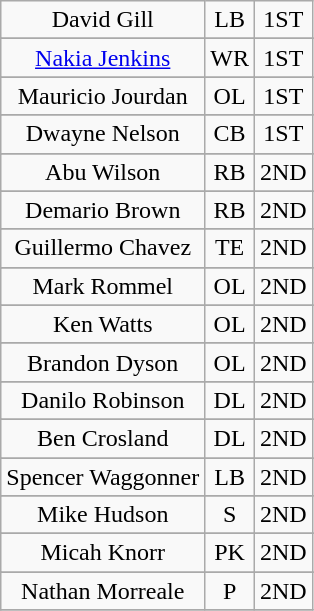<table class="wikitable">
<tr align="center">
<td>David Gill</td>
<td>LB</td>
<td>1ST</td>
</tr>
<tr>
</tr>
<tr align="center">
<td><a href='#'>Nakia Jenkins</a></td>
<td>WR</td>
<td>1ST</td>
</tr>
<tr>
</tr>
<tr align="center">
<td>Mauricio Jourdan</td>
<td>OL</td>
<td>1ST</td>
</tr>
<tr>
</tr>
<tr align="center">
<td>Dwayne Nelson</td>
<td>CB</td>
<td>1ST</td>
</tr>
<tr>
</tr>
<tr align="center">
<td>Abu Wilson</td>
<td>RB</td>
<td>2ND</td>
</tr>
<tr>
</tr>
<tr align="center">
<td>Demario Brown</td>
<td>RB</td>
<td>2ND</td>
</tr>
<tr>
</tr>
<tr align="center">
<td>Guillermo Chavez</td>
<td>TE</td>
<td>2ND</td>
</tr>
<tr>
</tr>
<tr align="center">
<td>Mark Rommel</td>
<td>OL</td>
<td>2ND</td>
</tr>
<tr>
</tr>
<tr align="center">
<td>Ken Watts</td>
<td>OL</td>
<td>2ND</td>
</tr>
<tr>
</tr>
<tr align="center">
<td>Brandon Dyson</td>
<td>OL</td>
<td>2ND</td>
</tr>
<tr>
</tr>
<tr align="center">
<td>Danilo Robinson</td>
<td>DL</td>
<td>2ND</td>
</tr>
<tr>
</tr>
<tr align="center">
<td>Ben Crosland</td>
<td>DL</td>
<td>2ND</td>
</tr>
<tr>
</tr>
<tr align="center">
<td>Spencer Waggonner</td>
<td>LB</td>
<td>2ND</td>
</tr>
<tr>
</tr>
<tr align="center">
<td>Mike Hudson</td>
<td>S</td>
<td>2ND</td>
</tr>
<tr>
</tr>
<tr align="center">
<td>Micah Knorr</td>
<td>PK</td>
<td>2ND</td>
</tr>
<tr>
</tr>
<tr align="center">
<td>Nathan Morreale</td>
<td>P</td>
<td>2ND</td>
</tr>
<tr>
</tr>
</table>
